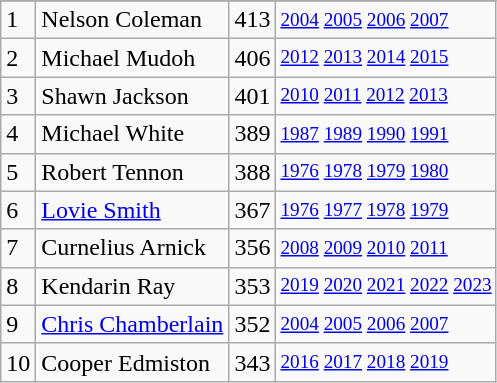<table class="wikitable">
<tr>
</tr>
<tr>
<td>1</td>
<td>Nelson Coleman</td>
<td>413</td>
<td style="font-size:80%;"><a href='#'>2004</a> <a href='#'>2005</a> <a href='#'>2006</a> <a href='#'>2007</a></td>
</tr>
<tr>
<td>2</td>
<td>Michael Mudoh</td>
<td>406</td>
<td style="font-size:80%;"><a href='#'>2012</a> <a href='#'>2013</a> <a href='#'>2014</a> <a href='#'>2015</a></td>
</tr>
<tr>
<td>3</td>
<td>Shawn Jackson</td>
<td>401</td>
<td style="font-size:80%;"><a href='#'>2010</a> <a href='#'>2011</a> <a href='#'>2012</a> <a href='#'>2013</a></td>
</tr>
<tr>
<td>4</td>
<td>Michael White</td>
<td>389</td>
<td style="font-size:80%;"><a href='#'>1987</a> <a href='#'>1989</a> <a href='#'>1990</a> <a href='#'>1991</a></td>
</tr>
<tr>
<td>5</td>
<td>Robert Tennon</td>
<td>388</td>
<td style="font-size:80%;"><a href='#'>1976</a> <a href='#'>1978</a> <a href='#'>1979</a> <a href='#'>1980</a></td>
</tr>
<tr>
<td>6</td>
<td><a href='#'>Lovie Smith</a></td>
<td>367</td>
<td style="font-size:80%;"><a href='#'>1976</a> <a href='#'>1977</a> <a href='#'>1978</a> <a href='#'>1979</a></td>
</tr>
<tr>
<td>7</td>
<td>Curnelius Arnick</td>
<td>356</td>
<td style="font-size:80%;"><a href='#'>2008</a> <a href='#'>2009</a> <a href='#'>2010</a> <a href='#'>2011</a></td>
</tr>
<tr>
<td>8</td>
<td>Kendarin Ray</td>
<td>353</td>
<td style="font-size:80%;"><a href='#'>2019</a> <a href='#'>2020</a>  <a href='#'>2021</a>  <a href='#'>2022</a>  <a href='#'>2023</a></td>
</tr>
<tr>
<td>9</td>
<td><a href='#'>Chris Chamberlain</a></td>
<td>352</td>
<td style="font-size:80%;"><a href='#'>2004</a> <a href='#'>2005</a> <a href='#'>2006</a> <a href='#'>2007</a></td>
</tr>
<tr>
<td>10</td>
<td>Cooper Edmiston</td>
<td>343</td>
<td style="font-size:80%;"><a href='#'>2016</a> <a href='#'>2017</a> <a href='#'>2018</a> <a href='#'>2019</a></td>
</tr>
</table>
